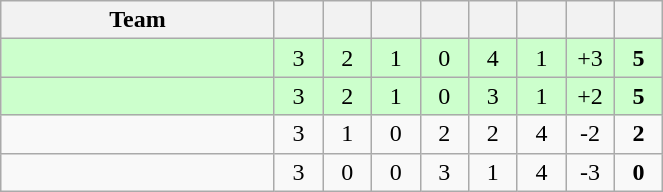<table class="wikitable" style="text-align: center;">
<tr>
<th width=175>Team</th>
<th width=25></th>
<th width=25></th>
<th width=25></th>
<th width=25></th>
<th width=25></th>
<th width=25></th>
<th width=25></th>
<th width=25></th>
</tr>
<tr bgcolor=ccffcc>
<td style="text-align:left;"></td>
<td>3</td>
<td>2</td>
<td>1</td>
<td>0</td>
<td>4</td>
<td>1</td>
<td>+3</td>
<td><strong>5</strong></td>
</tr>
<tr bgcolor=ccffcc>
<td style="text-align:left;"></td>
<td>3</td>
<td>2</td>
<td>1</td>
<td>0</td>
<td>3</td>
<td>1</td>
<td>+2</td>
<td><strong>5</strong></td>
</tr>
<tr>
<td style="text-align:left;"></td>
<td>3</td>
<td>1</td>
<td>0</td>
<td>2</td>
<td>2</td>
<td>4</td>
<td>-2</td>
<td><strong>2</strong></td>
</tr>
<tr>
<td style="text-align:left;"></td>
<td>3</td>
<td>0</td>
<td>0</td>
<td>3</td>
<td>1</td>
<td>4</td>
<td>-3</td>
<td><strong>0</strong></td>
</tr>
</table>
